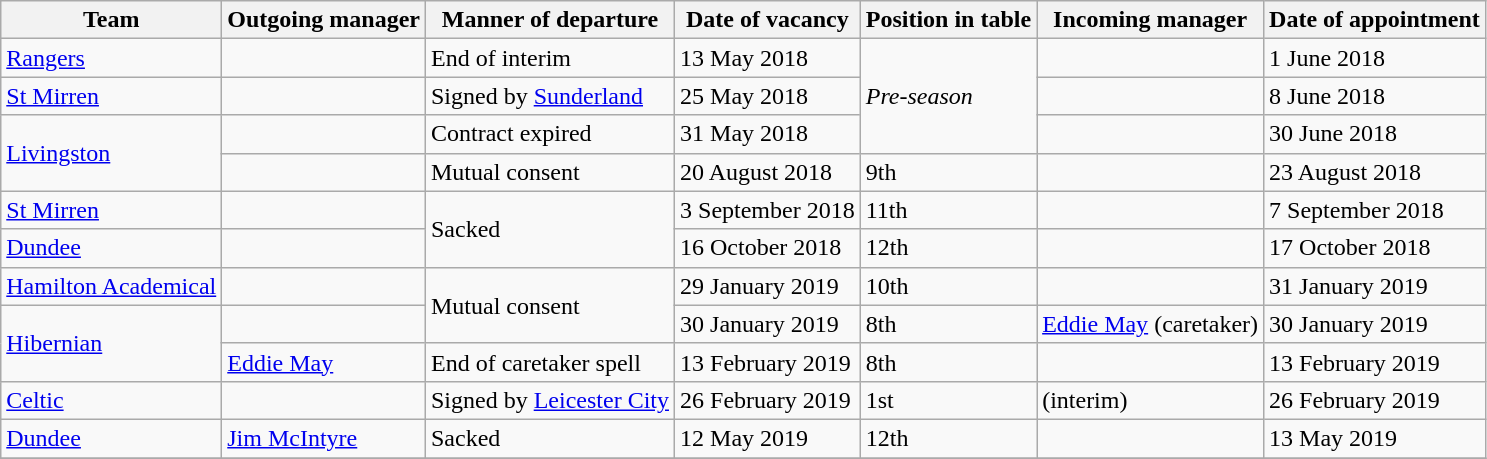<table class="wikitable sortable">
<tr>
<th>Team</th>
<th>Outgoing manager</th>
<th>Manner of departure</th>
<th>Date of vacancy</th>
<th>Position in table</th>
<th>Incoming manager</th>
<th>Date of appointment</th>
</tr>
<tr>
<td><a href='#'>Rangers</a></td>
<td> </td>
<td>End of interim</td>
<td>13 May 2018</td>
<td rowspan="3"><em>Pre-season</em></td>
<td> </td>
<td>1 June 2018</td>
</tr>
<tr>
<td><a href='#'>St Mirren</a></td>
<td> </td>
<td>Signed by <a href='#'>Sunderland</a></td>
<td>25 May 2018</td>
<td> </td>
<td>8 June 2018</td>
</tr>
<tr>
<td rowspan=2><a href='#'>Livingston</a></td>
<td> </td>
<td>Contract expired</td>
<td>31 May 2018</td>
<td> </td>
<td>30 June 2018</td>
</tr>
<tr>
<td> </td>
<td>Mutual consent</td>
<td>20 August 2018</td>
<td>9th</td>
<td> </td>
<td>23 August 2018</td>
</tr>
<tr>
<td><a href='#'>St Mirren</a></td>
<td> </td>
<td rowspan=2>Sacked</td>
<td>3 September 2018</td>
<td>11th</td>
<td> </td>
<td>7 September 2018</td>
</tr>
<tr>
<td><a href='#'>Dundee</a></td>
<td> </td>
<td>16 October 2018</td>
<td>12th</td>
<td> </td>
<td>17 October 2018</td>
</tr>
<tr>
<td><a href='#'>Hamilton Academical</a></td>
<td> </td>
<td rowspan=2>Mutual consent</td>
<td>29 January 2019</td>
<td>10th</td>
<td> </td>
<td>31 January 2019</td>
</tr>
<tr>
<td rowspan=2><a href='#'>Hibernian</a></td>
<td> </td>
<td>30 January 2019</td>
<td>8th</td>
<td> <a href='#'>Eddie May</a> (caretaker)</td>
<td>30 January 2019</td>
</tr>
<tr>
<td> <a href='#'>Eddie May</a></td>
<td>End of caretaker spell</td>
<td>13 February 2019</td>
<td>8th</td>
<td> </td>
<td>13 February 2019</td>
</tr>
<tr>
<td><a href='#'>Celtic</a></td>
<td> </td>
<td>Signed by <a href='#'>Leicester City</a></td>
<td>26 February 2019</td>
<td>1st</td>
<td>  (interim)</td>
<td>26 February 2019</td>
</tr>
<tr>
<td><a href='#'>Dundee</a></td>
<td> <a href='#'>Jim McIntyre</a></td>
<td>Sacked</td>
<td>12 May 2019</td>
<td>12th</td>
<td> </td>
<td>13 May 2019</td>
</tr>
<tr>
</tr>
</table>
